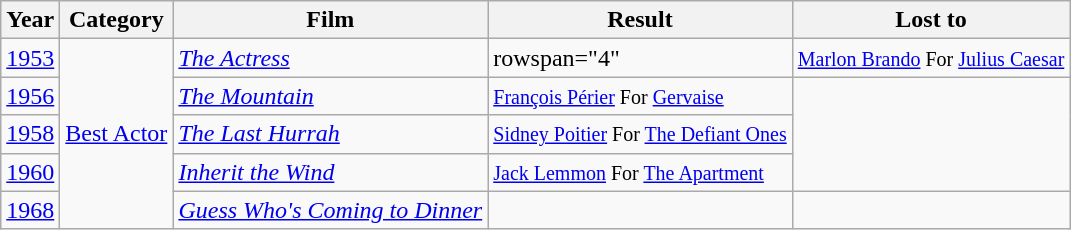<table class="wikitable plainrowheaders sortable">
<tr>
<th>Year</th>
<th>Category</th>
<th>Film</th>
<th>Result</th>
<th>Lost to</th>
</tr>
<tr>
<td><a href='#'>1953</a></td>
<td rowspan="5"><a href='#'>Best Actor</a></td>
<td><em><a href='#'>The Actress</a></em></td>
<td>rowspan="4"</td>
<td><small><a href='#'>Marlon Brando</a> For <a href='#'>Julius Caesar</a> </small></td>
</tr>
<tr>
<td><a href='#'>1956</a></td>
<td><em><a href='#'>The Mountain</a></em></td>
<td><small><a href='#'>François Périer</a> For <a href='#'>Gervaise</a> </small></td>
</tr>
<tr>
<td><a href='#'>1958</a></td>
<td><em><a href='#'>The Last Hurrah</a></em></td>
<td><small><a href='#'>Sidney Poitier</a> For <a href='#'>The Defiant Ones</a> </small></td>
</tr>
<tr>
<td><a href='#'>1960</a></td>
<td><em><a href='#'>Inherit the Wind</a></em></td>
<td><small><a href='#'>Jack Lemmon</a> For <a href='#'>The Apartment</a> </small></td>
</tr>
<tr>
<td><a href='#'>1968</a></td>
<td><em><a href='#'>Guess Who's Coming to Dinner</a></em></td>
<td></td>
<td><small></small></td>
</tr>
</table>
